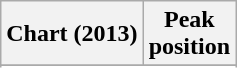<table class="wikitable sortable plainrowheaders">
<tr>
<th scope="col">Chart (2013)</th>
<th scope="col">Peak<br>position</th>
</tr>
<tr>
</tr>
<tr>
</tr>
<tr>
</tr>
<tr>
</tr>
<tr>
</tr>
<tr>
</tr>
<tr>
</tr>
<tr>
</tr>
<tr>
</tr>
<tr>
</tr>
<tr>
</tr>
<tr>
</tr>
<tr>
</tr>
<tr>
</tr>
<tr>
</tr>
<tr>
</tr>
<tr>
</tr>
<tr>
</tr>
<tr>
</tr>
<tr>
</tr>
<tr>
</tr>
</table>
